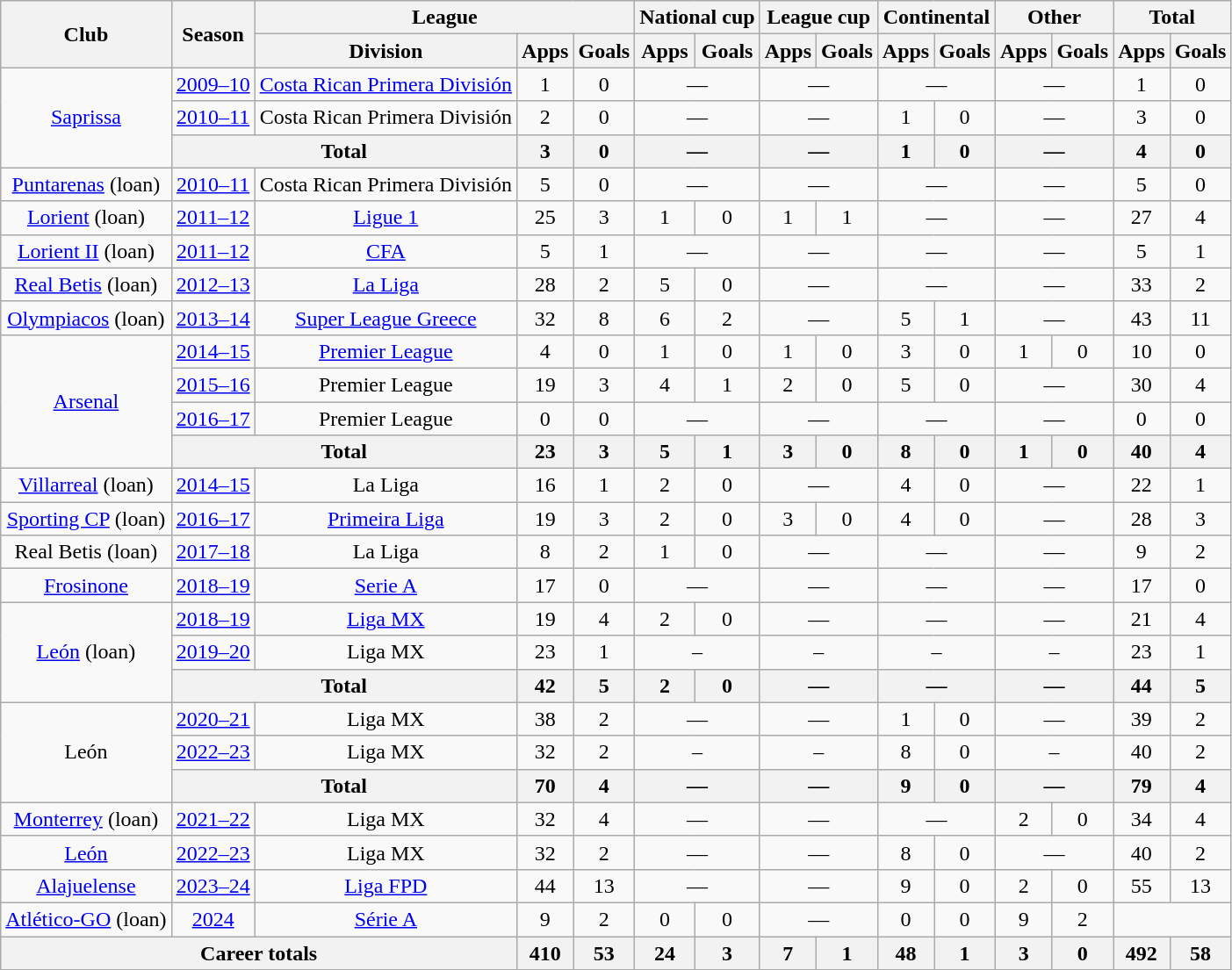<table class="wikitable" style="text-align:center">
<tr>
<th rowspan="2">Club</th>
<th rowspan="2">Season</th>
<th colspan="3">League</th>
<th colspan="2">National cup</th>
<th colspan="2">League cup</th>
<th colspan="2">Continental</th>
<th colspan="2">Other</th>
<th colspan="2">Total</th>
</tr>
<tr>
<th>Division</th>
<th>Apps</th>
<th>Goals</th>
<th>Apps</th>
<th>Goals</th>
<th>Apps</th>
<th>Goals</th>
<th>Apps</th>
<th>Goals</th>
<th>Apps</th>
<th>Goals</th>
<th>Apps</th>
<th>Goals</th>
</tr>
<tr>
<td rowspan="3"><a href='#'>Saprissa</a></td>
<td><a href='#'>2009–10</a></td>
<td><a href='#'>Costa Rican Primera División</a></td>
<td>1</td>
<td>0</td>
<td colspan="2">—</td>
<td colspan="2">—</td>
<td colspan="2">—</td>
<td colspan="2">—</td>
<td>1</td>
<td>0</td>
</tr>
<tr>
<td><a href='#'>2010–11</a></td>
<td>Costa Rican Primera División</td>
<td>2</td>
<td>0</td>
<td colspan="2">—</td>
<td colspan="2">—</td>
<td>1</td>
<td>0</td>
<td colspan="2">—</td>
<td>3</td>
<td>0</td>
</tr>
<tr>
<th colspan="2">Total</th>
<th>3</th>
<th>0</th>
<th colspan="2">—</th>
<th colspan="2">—</th>
<th>1</th>
<th>0</th>
<th colspan="2">—</th>
<th>4</th>
<th>0</th>
</tr>
<tr>
<td><a href='#'>Puntarenas</a> (loan)</td>
<td><a href='#'>2010–11</a></td>
<td>Costa Rican Primera División</td>
<td>5</td>
<td>0</td>
<td colspan="2">—</td>
<td colspan="2">—</td>
<td colspan="2">—</td>
<td colspan="2">—</td>
<td>5</td>
<td>0</td>
</tr>
<tr>
<td><a href='#'>Lorient</a> (loan)</td>
<td><a href='#'>2011–12</a></td>
<td><a href='#'>Ligue 1</a></td>
<td>25</td>
<td>3</td>
<td>1</td>
<td>0</td>
<td>1</td>
<td>1</td>
<td colspan="2">—</td>
<td colspan="2">—</td>
<td>27</td>
<td>4</td>
</tr>
<tr>
<td><a href='#'>Lorient II</a> (loan)</td>
<td><a href='#'>2011–12</a></td>
<td><a href='#'>CFA</a></td>
<td>5</td>
<td>1</td>
<td colspan="2">—</td>
<td colspan="2">—</td>
<td colspan="2">—</td>
<td colspan="2">—</td>
<td>5</td>
<td>1</td>
</tr>
<tr>
<td><a href='#'>Real Betis</a> (loan)</td>
<td><a href='#'>2012–13</a></td>
<td><a href='#'>La Liga</a></td>
<td>28</td>
<td>2</td>
<td>5</td>
<td>0</td>
<td colspan="2">—</td>
<td colspan="2">—</td>
<td colspan="2">—</td>
<td>33</td>
<td>2</td>
</tr>
<tr>
<td><a href='#'>Olympiacos</a> (loan)</td>
<td><a href='#'>2013–14</a></td>
<td><a href='#'>Super League Greece</a></td>
<td>32</td>
<td>8</td>
<td>6</td>
<td>2</td>
<td colspan="2">—</td>
<td>5</td>
<td>1</td>
<td colspan="2">—</td>
<td>43</td>
<td>11</td>
</tr>
<tr>
<td rowspan="4"><a href='#'>Arsenal</a></td>
<td><a href='#'>2014–15</a></td>
<td><a href='#'>Premier League</a></td>
<td>4</td>
<td>0</td>
<td>1</td>
<td>0</td>
<td>1</td>
<td>0</td>
<td>3</td>
<td>0</td>
<td>1</td>
<td>0</td>
<td>10</td>
<td>0</td>
</tr>
<tr>
<td><a href='#'>2015–16</a></td>
<td>Premier League</td>
<td>19</td>
<td>3</td>
<td>4</td>
<td>1</td>
<td>2</td>
<td>0</td>
<td>5</td>
<td>0</td>
<td colspan="2">—</td>
<td>30</td>
<td>4</td>
</tr>
<tr>
<td><a href='#'>2016–17</a></td>
<td>Premier League</td>
<td>0</td>
<td>0</td>
<td colspan="2">—</td>
<td colspan="2">—</td>
<td colspan="2">—</td>
<td colspan="2">—</td>
<td>0</td>
<td>0</td>
</tr>
<tr>
<th colspan="2">Total</th>
<th>23</th>
<th>3</th>
<th>5</th>
<th>1</th>
<th>3</th>
<th>0</th>
<th>8</th>
<th>0</th>
<th>1</th>
<th>0</th>
<th>40</th>
<th>4</th>
</tr>
<tr>
<td><a href='#'>Villarreal</a> (loan)</td>
<td><a href='#'>2014–15</a></td>
<td>La Liga</td>
<td>16</td>
<td>1</td>
<td>2</td>
<td>0</td>
<td colspan="2">—</td>
<td>4</td>
<td>0</td>
<td colspan="2">—</td>
<td>22</td>
<td>1</td>
</tr>
<tr>
<td><a href='#'>Sporting CP</a> (loan)</td>
<td><a href='#'>2016–17</a></td>
<td><a href='#'>Primeira Liga</a></td>
<td>19</td>
<td>3</td>
<td>2</td>
<td>0</td>
<td>3</td>
<td>0</td>
<td>4</td>
<td>0</td>
<td colspan="2">—</td>
<td>28</td>
<td>3</td>
</tr>
<tr>
<td>Real Betis (loan)</td>
<td><a href='#'>2017–18</a></td>
<td>La Liga</td>
<td>8</td>
<td>2</td>
<td>1</td>
<td>0</td>
<td colspan="2">—</td>
<td colspan="2">—</td>
<td colspan="2">—</td>
<td>9</td>
<td>2</td>
</tr>
<tr>
<td><a href='#'>Frosinone</a></td>
<td><a href='#'>2018–19</a></td>
<td><a href='#'>Serie A</a></td>
<td>17</td>
<td>0</td>
<td colspan="2">—</td>
<td colspan="2">—</td>
<td colspan="2">—</td>
<td colspan="2">—</td>
<td>17</td>
<td>0</td>
</tr>
<tr>
<td rowspan="3"><a href='#'>León</a> (loan)</td>
<td><a href='#'>2018–19</a></td>
<td><a href='#'>Liga MX</a></td>
<td>19</td>
<td>4</td>
<td>2</td>
<td>0</td>
<td colspan="2">—</td>
<td colspan="2">—</td>
<td colspan="2">—</td>
<td>21</td>
<td>4</td>
</tr>
<tr>
<td><a href='#'>2019–20</a></td>
<td>Liga MX</td>
<td>23</td>
<td>1</td>
<td colspan="2">–</td>
<td colspan="2">–</td>
<td colspan="2">–</td>
<td colspan="2">–</td>
<td>23</td>
<td>1</td>
</tr>
<tr>
<th colspan="2">Total</th>
<th>42</th>
<th>5</th>
<th>2</th>
<th>0</th>
<th colspan="2">—</th>
<th colspan="2">—</th>
<th colspan="2">—</th>
<th>44</th>
<th>5</th>
</tr>
<tr>
<td rowspan="3">León</td>
<td><a href='#'>2020–21</a></td>
<td>Liga MX</td>
<td>38</td>
<td>2</td>
<td colspan="2">—</td>
<td colspan="2">—</td>
<td>1</td>
<td>0</td>
<td colspan="2">—</td>
<td>39</td>
<td>2</td>
</tr>
<tr>
<td><a href='#'>2022–23</a></td>
<td>Liga MX</td>
<td>32</td>
<td>2</td>
<td colspan="2">–</td>
<td colspan="2">–</td>
<td>8</td>
<td>0</td>
<td colspan="2">–</td>
<td>40</td>
<td>2</td>
</tr>
<tr>
<th colspan="2">Total</th>
<th>70</th>
<th>4</th>
<th colspan="2">—</th>
<th colspan="2">—</th>
<th>9</th>
<th>0</th>
<th colspan="2">—</th>
<th>79</th>
<th>4</th>
</tr>
<tr>
<td><a href='#'>Monterrey</a> (loan)</td>
<td><a href='#'>2021–22</a></td>
<td>Liga MX</td>
<td>32</td>
<td>4</td>
<td colspan="2">—</td>
<td colspan="2">—</td>
<td colspan="2">—</td>
<td>2</td>
<td>0</td>
<td>34</td>
<td>4</td>
</tr>
<tr>
<td><a href='#'>León</a></td>
<td><a href='#'>2022–23</a></td>
<td>Liga MX</td>
<td>32</td>
<td>2</td>
<td colspan="2">—</td>
<td colspan="2">—</td>
<td>8</td>
<td>0</td>
<td colspan="2">—</td>
<td>40</td>
<td>2</td>
</tr>
<tr>
<td><a href='#'>Alajuelense</a></td>
<td><a href='#'>2023–24</a></td>
<td><a href='#'>Liga FPD</a></td>
<td>44</td>
<td>13</td>
<td colspan="2">—</td>
<td colspan="2">—</td>
<td>9</td>
<td>0</td>
<td>2</td>
<td>0</td>
<td>55</td>
<td>13</td>
</tr>
<tr>
<td><a href='#'>Atlético-GO</a> (loan)</td>
<td><a href='#'>2024</a></td>
<td><a href='#'>Série A</a></td>
<td>9</td>
<td>2</td>
<td>0</td>
<td>0</td>
<td colspan="2">—</td>
<td>0</td>
<td>0</td>
<td>9</td>
<td>2</td>
</tr>
<tr>
<th colspan="3">Career totals</th>
<th>410</th>
<th>53</th>
<th>24</th>
<th>3</th>
<th>7</th>
<th>1</th>
<th>48</th>
<th>1</th>
<th>3</th>
<th>0</th>
<th>492</th>
<th>58</th>
</tr>
</table>
